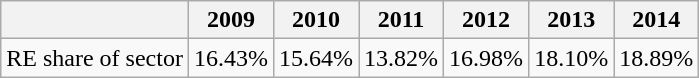<table class="wikitable">
<tr>
<th></th>
<th>2009</th>
<th>2010</th>
<th>2011</th>
<th>2012</th>
<th>2013</th>
<th>2014</th>
</tr>
<tr>
<td>RE share of sector</td>
<td>16.43%</td>
<td>15.64%</td>
<td>13.82%</td>
<td>16.98%</td>
<td>18.10%</td>
<td>18.89%</td>
</tr>
</table>
